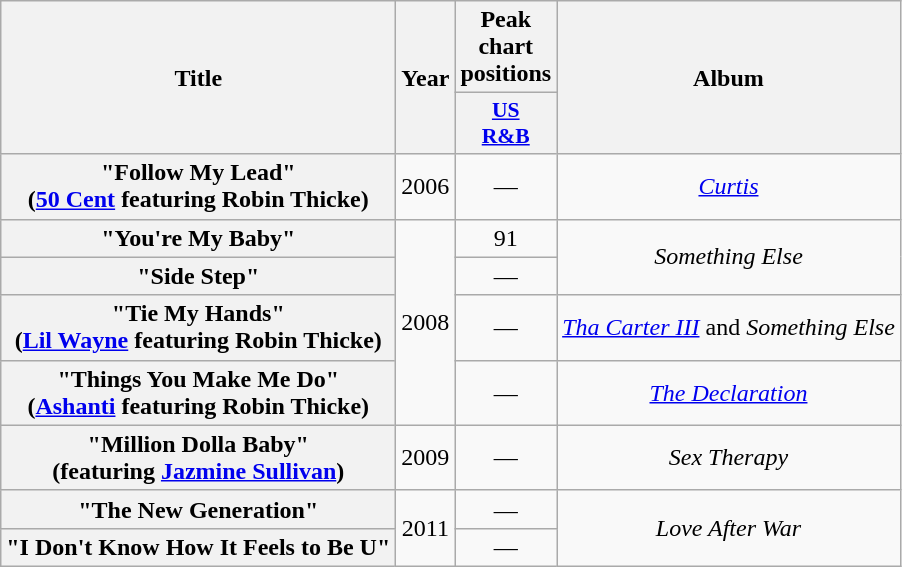<table class="wikitable plainrowheaders" style="text-align:center;" border="1">
<tr>
<th scope="col" rowspan="2">Title</th>
<th scope="col" rowspan="2">Year</th>
<th scope="col" colspan="1">Peak chart positions</th>
<th scope="col" rowspan="2">Album</th>
</tr>
<tr>
<th scope="col" style="width:2.8em;font-size:90%;"><a href='#'>US<br>R&B</a><br></th>
</tr>
<tr>
<th scope="row">"Follow My Lead"<br><span>(<a href='#'>50 Cent</a> featuring Robin Thicke)</span></th>
<td>2006</td>
<td>—</td>
<td><em><a href='#'>Curtis</a></em></td>
</tr>
<tr>
<th scope="row">"You're My Baby"</th>
<td rowspan="4">2008</td>
<td>91</td>
<td rowspan="2"><em>Something Else</em></td>
</tr>
<tr>
<th scope="row">"Side Step"</th>
<td>—</td>
</tr>
<tr>
<th scope="row">"Tie My Hands"<br><span>(<a href='#'>Lil Wayne</a> featuring Robin Thicke)</span></th>
<td>—</td>
<td><em><a href='#'>Tha Carter III</a></em> and <em>Something Else</em></td>
</tr>
<tr>
<th scope="row">"Things You Make Me Do"<br><span>(<a href='#'>Ashanti</a> featuring Robin Thicke)</span></th>
<td>—</td>
<td><em><a href='#'>The Declaration</a></em></td>
</tr>
<tr>
<th scope="row">"Million Dolla Baby"<br><span>(featuring <a href='#'>Jazmine Sullivan</a>)</span></th>
<td>2009</td>
<td>—</td>
<td><em>Sex Therapy</em></td>
</tr>
<tr>
<th scope="row">"The New Generation"</th>
<td rowspan="2">2011</td>
<td>—</td>
<td rowspan="2"><em>Love After War</em></td>
</tr>
<tr>
<th scope="row">"I Don't Know How It Feels to Be U"</th>
<td>—</td>
</tr>
</table>
